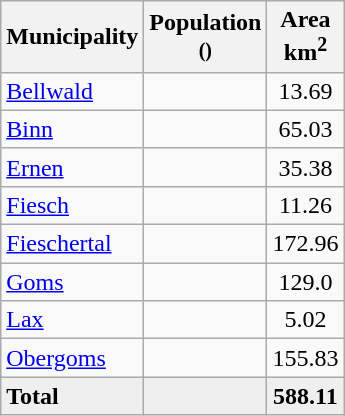<table class="wikitable">
<tr>
<th>Municipality</th>
<th>Population<br><small>()</small></th>
<th>Area <br>km<sup>2</sup></th>
</tr>
<tr>
<td><a href='#'>Bellwald</a></td>
<td align="center"></td>
<td align="center">13.69</td>
</tr>
<tr>
<td><a href='#'>Binn</a></td>
<td align="center"></td>
<td align="center">65.03</td>
</tr>
<tr>
<td><a href='#'>Ernen</a></td>
<td align="center"></td>
<td align="center">35.38</td>
</tr>
<tr>
<td><a href='#'>Fiesch</a></td>
<td align="center"></td>
<td align="center">11.26</td>
</tr>
<tr>
<td><a href='#'>Fieschertal</a></td>
<td align="center"></td>
<td align="center">172.96</td>
</tr>
<tr>
<td><a href='#'>Goms</a></td>
<td align="center"></td>
<td align="center">129.0</td>
</tr>
<tr>
<td><a href='#'>Lax</a></td>
<td align="center"></td>
<td align="center">5.02</td>
</tr>
<tr>
<td><a href='#'>Obergoms</a></td>
<td align="center"></td>
<td align="center">155.83</td>
</tr>
<tr>
<td bgcolor="#EFEFEF"><strong>Total</strong></td>
<td bgcolor="#EFEFEF" align="center"></td>
<td bgcolor="#EFEFEF" align="center"><strong>588.11</strong></td>
</tr>
</table>
